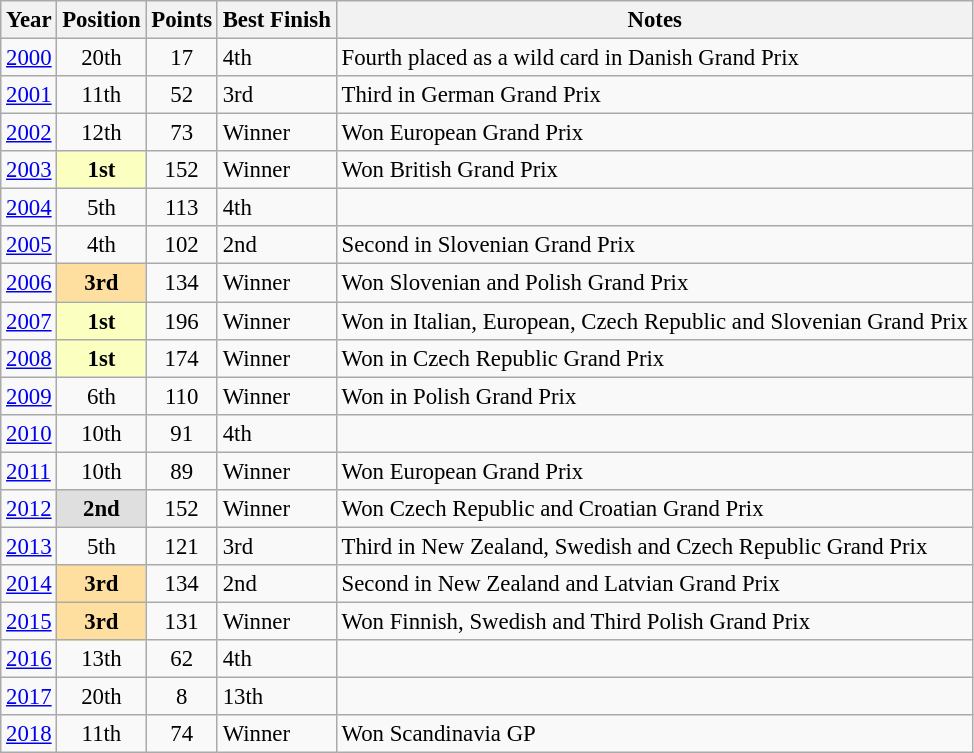<table class="wikitable" style="font-size: 95%;">
<tr>
<th>Year</th>
<th>Position</th>
<th>Points</th>
<th>Best Finish</th>
<th>Notes</th>
</tr>
<tr>
<td><a href='#'>2000</a></td>
<td align="center">20th</td>
<td align="center">17</td>
<td>4th</td>
<td>Fourth placed as a wild card in Danish Grand Prix</td>
</tr>
<tr>
<td><a href='#'>2001</a></td>
<td align="center">11th</td>
<td align="center">52</td>
<td>3rd</td>
<td>Third in German Grand Prix</td>
</tr>
<tr>
<td><a href='#'>2002</a></td>
<td align="center">12th</td>
<td align="center">73</td>
<td>Winner</td>
<td>Won European Grand Prix</td>
</tr>
<tr>
<td><a href='#'>2003</a></td>
<td align="center" style="background:#FBFFBF;"><strong>1st</strong></td>
<td align="center">152</td>
<td>Winner</td>
<td>Won British Grand Prix</td>
</tr>
<tr>
<td><a href='#'>2004</a></td>
<td align="center">5th</td>
<td align="center">113</td>
<td>4th</td>
<td></td>
</tr>
<tr>
<td><a href='#'>2005</a></td>
<td align="center">4th</td>
<td align="center">102</td>
<td>2nd</td>
<td>Second in Slovenian Grand Prix</td>
</tr>
<tr>
<td><a href='#'>2006</a></td>
<td align="center" style="background:#FFDF9F;"><strong>3rd</strong></td>
<td align="center">134</td>
<td>Winner</td>
<td>Won Slovenian and Polish Grand Prix</td>
</tr>
<tr>
<td><a href='#'>2007</a></td>
<td align="center" style="background:#FBFFBF;"><strong>1st</strong></td>
<td align="center">196</td>
<td>Winner</td>
<td>Won in Italian, European, Czech Republic and Slovenian Grand Prix</td>
</tr>
<tr>
<td><a href='#'>2008</a></td>
<td align="center" style="background:#FBFFBF;"><strong>1st</strong></td>
<td align="center">174</td>
<td>Winner</td>
<td>Won in Czech Republic Grand Prix</td>
</tr>
<tr>
<td><a href='#'>2009</a></td>
<td align="center">6th</td>
<td align="center">110</td>
<td>Winner</td>
<td>Won in Polish Grand Prix</td>
</tr>
<tr>
<td><a href='#'>2010</a></td>
<td align="center">10th</td>
<td align="center">91</td>
<td>4th</td>
<td></td>
</tr>
<tr>
<td><a href='#'>2011</a></td>
<td align="center">10th</td>
<td align="center">89</td>
<td>Winner</td>
<td>Won European Grand Prix</td>
</tr>
<tr>
<td><a href='#'>2012</a></td>
<td align="center" style="background:#dfdfdf;"><strong>2nd</strong></td>
<td align="center">152</td>
<td>Winner</td>
<td>Won Czech Republic and Croatian Grand Prix</td>
</tr>
<tr>
<td><a href='#'>2013</a></td>
<td align="center">5th</td>
<td align="center">121</td>
<td>3rd</td>
<td>Third in New Zealand, Swedish and Czech Republic Grand Prix</td>
</tr>
<tr>
<td><a href='#'>2014</a></td>
<td align="center" style="background:#FFDF9F;"><strong>3rd</strong></td>
<td align="center">134</td>
<td>2nd</td>
<td>Second in New Zealand and Latvian Grand Prix</td>
</tr>
<tr>
<td><a href='#'>2015</a></td>
<td align="center" style="background:#FFDF9F;"><strong>3rd</strong></td>
<td align="center">131</td>
<td>Winner</td>
<td>Won Finnish, Swedish and Third Polish Grand Prix</td>
</tr>
<tr>
<td><a href='#'>2016</a></td>
<td align="center">13th</td>
<td align="center">62</td>
<td>4th</td>
<td></td>
</tr>
<tr>
<td><a href='#'>2017</a></td>
<td align="center">20th</td>
<td align="center">8</td>
<td>13th</td>
<td></td>
</tr>
<tr>
<td><a href='#'>2018</a></td>
<td align="center">11th</td>
<td align="center">74</td>
<td>Winner</td>
<td>Won Scandinavia GP</td>
</tr>
</table>
